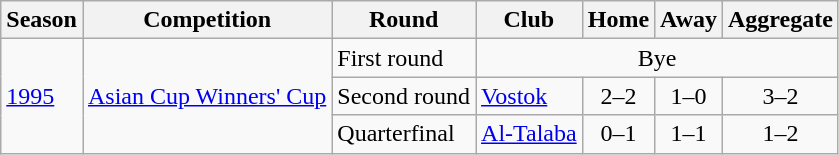<table class="wikitable">
<tr>
<th>Season</th>
<th>Competition</th>
<th>Round</th>
<th>Club</th>
<th>Home</th>
<th>Away</th>
<th>Aggregate</th>
</tr>
<tr>
<td rowspan="3"><a href='#'>1995</a></td>
<td rowspan="3"><a href='#'>Asian Cup Winners' Cup</a></td>
<td rowspan="1">First round</td>
<td colspan=4; style="text-align:center;">Bye</td>
</tr>
<tr>
<td rowspan="1">Second round</td>
<td> <a href='#'>Vostok</a></td>
<td align=center>2–2</td>
<td align=center>1–0</td>
<td align=center>3–2</td>
</tr>
<tr>
<td rowspan="1">Quarterfinal</td>
<td> <a href='#'>Al-Talaba</a></td>
<td align=center>0–1</td>
<td align=center>1–1</td>
<td align=center>1–2</td>
</tr>
</table>
